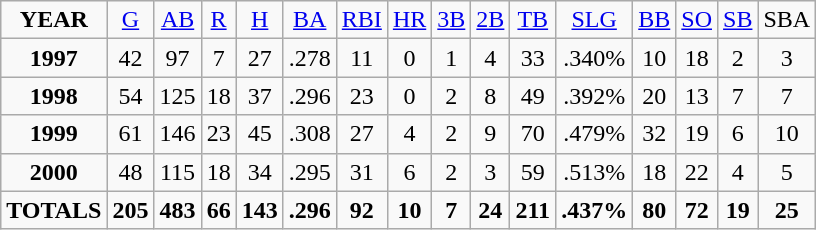<table class="sortable wikitable">
<tr align=center>
<td><strong>YEAR</strong></td>
<td><a href='#'>G</a></td>
<td><a href='#'>AB</a></td>
<td><a href='#'>R</a></td>
<td><a href='#'>H</a></td>
<td><a href='#'>BA</a></td>
<td><a href='#'>RBI</a></td>
<td><a href='#'>HR</a></td>
<td><a href='#'>3B</a></td>
<td><a href='#'>2B</a></td>
<td><a href='#'>TB</a></td>
<td><a href='#'>SLG</a></td>
<td><a href='#'>BB</a></td>
<td><a href='#'>SO</a></td>
<td><a href='#'>SB</a></td>
<td>SBA</td>
</tr>
<tr align=center>
<td><strong>1997</strong></td>
<td>42</td>
<td>97</td>
<td>7</td>
<td>27</td>
<td>.278</td>
<td>11</td>
<td>0</td>
<td>1</td>
<td>4</td>
<td>33</td>
<td>.340%</td>
<td>10</td>
<td>18</td>
<td>2</td>
<td>3</td>
</tr>
<tr align=center>
<td><strong>1998</strong></td>
<td>54</td>
<td>125</td>
<td>18</td>
<td>37</td>
<td>.296</td>
<td>23</td>
<td>0</td>
<td>2</td>
<td>8</td>
<td>49</td>
<td>.392%</td>
<td>20</td>
<td>13</td>
<td>7</td>
<td>7</td>
</tr>
<tr align=center>
<td><strong>1999</strong></td>
<td>61</td>
<td>146</td>
<td>23</td>
<td>45</td>
<td>.308</td>
<td>27</td>
<td>4</td>
<td>2</td>
<td>9</td>
<td>70</td>
<td>.479%</td>
<td>32</td>
<td>19</td>
<td>6</td>
<td>10</td>
</tr>
<tr align=center>
<td><strong>2000</strong></td>
<td>48</td>
<td>115</td>
<td>18</td>
<td>34</td>
<td>.295</td>
<td>31</td>
<td>6</td>
<td>2</td>
<td>3</td>
<td>59</td>
<td>.513%</td>
<td>18</td>
<td>22</td>
<td>4</td>
<td>5</td>
</tr>
<tr align=center>
<td><strong>TOTALS</strong></td>
<td><strong>205</strong></td>
<td><strong>483</strong></td>
<td><strong>66</strong></td>
<td><strong>143</strong></td>
<td><strong>.296</strong></td>
<td><strong>92</strong></td>
<td><strong>10</strong></td>
<td><strong>7</strong></td>
<td><strong>24</strong></td>
<td><strong>211</strong></td>
<td><strong>.437%</strong></td>
<td><strong>80</strong></td>
<td><strong>72</strong></td>
<td><strong>19</strong></td>
<td><strong>25</strong></td>
</tr>
</table>
